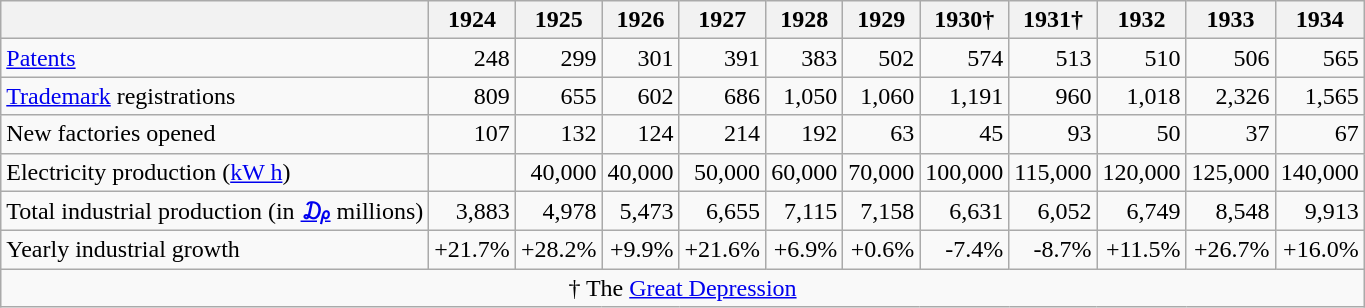<table class=wikitable style=text-align:right>
<tr>
<th></th>
<th>1924</th>
<th>1925</th>
<th>1926</th>
<th>1927</th>
<th>1928</th>
<th>1929</th>
<th>1930†</th>
<th>1931†</th>
<th>1932</th>
<th>1933</th>
<th>1934</th>
</tr>
<tr align=right>
<td align="left"><a href='#'>Patents</a></td>
<td>248</td>
<td>299</td>
<td>301</td>
<td>391</td>
<td>383</td>
<td>502</td>
<td>574</td>
<td>513</td>
<td>510</td>
<td>506</td>
<td>565</td>
</tr>
<tr align=right>
<td align="left"><a href='#'>Trademark</a> registrations</td>
<td>809</td>
<td>655</td>
<td>602</td>
<td>686</td>
<td>1,050</td>
<td>1,060</td>
<td>1,191</td>
<td>960</td>
<td>1,018</td>
<td>2,326</td>
<td>1,565</td>
</tr>
<tr align=right>
<td align="left">New factories opened</td>
<td>107</td>
<td>132</td>
<td>124</td>
<td>214</td>
<td>192</td>
<td>63</td>
<td>45</td>
<td>93</td>
<td>50</td>
<td>37</td>
<td>67</td>
</tr>
<tr align=right>
<td align="left">Electricity production (<a href='#'>kW h</a>)</td>
<td></td>
<td>40,000</td>
<td>40,000</td>
<td>50,000</td>
<td>60,000</td>
<td>70,000</td>
<td>100,000</td>
<td>115,000</td>
<td>120,000</td>
<td>125,000</td>
<td>140,000</td>
</tr>
<tr align=right>
<td align="left">Total industrial production (in <a href='#'>₯</a> millions)</td>
<td>3,883</td>
<td>4,978</td>
<td>5,473</td>
<td>6,655</td>
<td>7,115</td>
<td>7,158</td>
<td>6,631</td>
<td>6,052</td>
<td>6,749</td>
<td>8,548</td>
<td>9,913</td>
</tr>
<tr align=right>
<td align="left">Yearly industrial growth</td>
<td>+21.7%</td>
<td>+28.2%</td>
<td>+9.9%</td>
<td>+21.6%</td>
<td>+6.9%</td>
<td>+0.6%</td>
<td>-7.4%</td>
<td>-8.7%</td>
<td>+11.5%</td>
<td>+26.7%</td>
<td>+16.0%</td>
</tr>
<tr align=right>
<td align="center" colspan="12">† The <a href='#'>Great Depression</a></td>
</tr>
</table>
